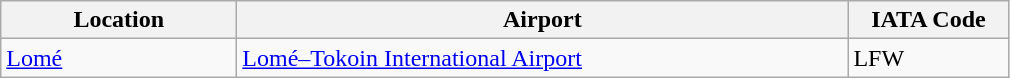<table class="wikitable">
<tr>
<th scope="col" style="width:150px;"><strong>Location</strong></th>
<th scope="col" style="width:400px;"><strong>Airport</strong></th>
<th scope="col" style="width:100px;"><strong>IATA Code</strong></th>
</tr>
<tr>
<td><a href='#'>Lomé</a></td>
<td><a href='#'>Lomé–Tokoin International Airport</a></td>
<td>LFW</td>
</tr>
</table>
